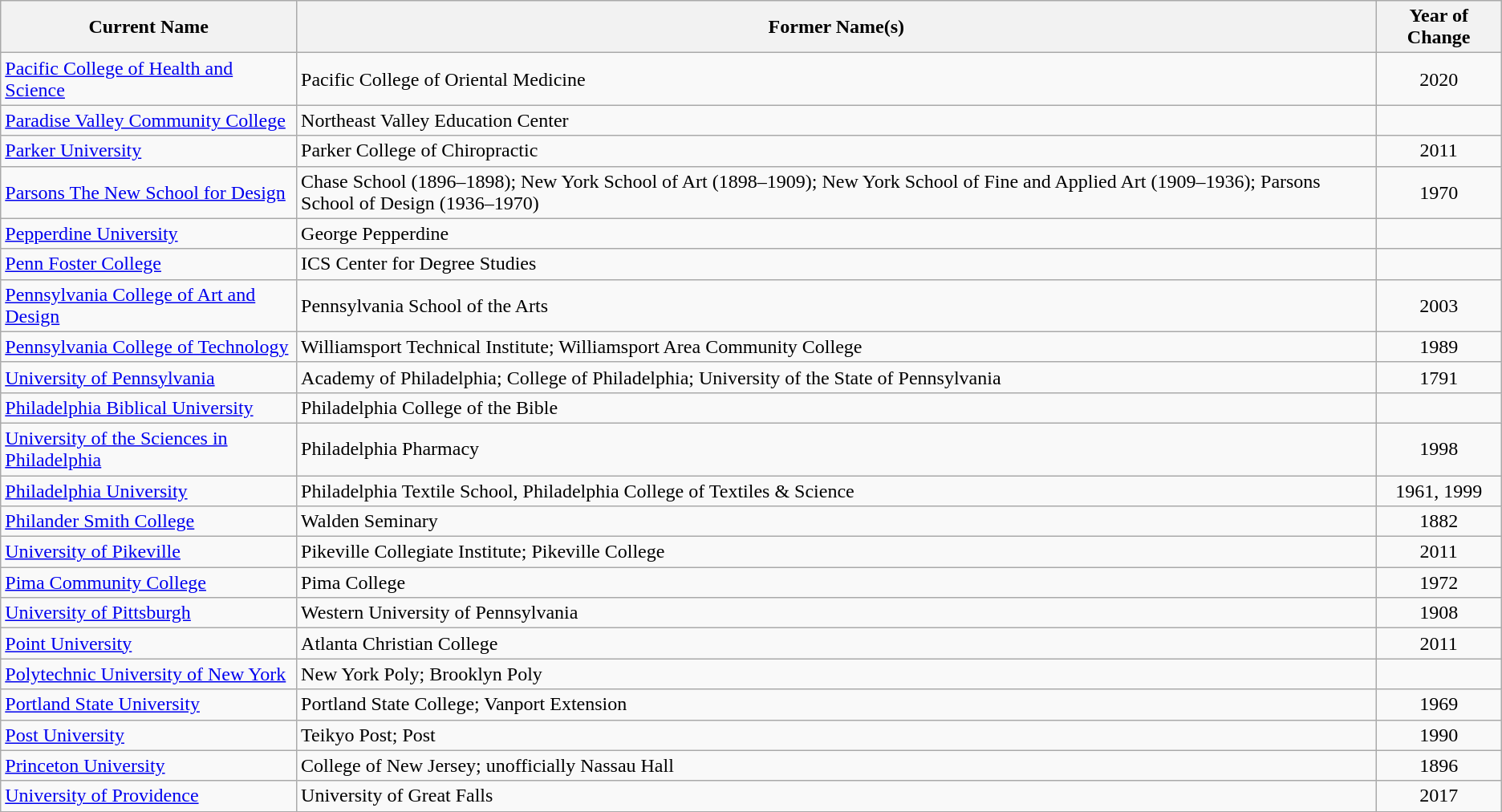<table class="wikitable sortable">
<tr>
<th>Current Name</th>
<th>Former Name(s)</th>
<th>Year of Change</th>
</tr>
<tr>
<td><a href='#'>Pacific College of Health and Science</a></td>
<td>Pacific College of Oriental Medicine</td>
<td align="center">2020</td>
</tr>
<tr>
<td><a href='#'>Paradise Valley Community College</a></td>
<td>Northeast Valley Education Center</td>
<td></td>
</tr>
<tr>
<td><a href='#'>Parker University</a></td>
<td>Parker College of Chiropractic</td>
<td align="center">2011</td>
</tr>
<tr>
<td><a href='#'>Parsons The New School for Design</a></td>
<td>Chase School (1896–1898); New York School of Art (1898–1909); New York School of Fine and Applied Art (1909–1936); Parsons School of Design (1936–1970)</td>
<td align="center">1970</td>
</tr>
<tr>
<td><a href='#'>Pepperdine University</a></td>
<td>George Pepperdine</td>
<td align="center"></td>
</tr>
<tr>
<td><a href='#'>Penn Foster College</a></td>
<td>ICS Center for Degree Studies</td>
<td align="center"></td>
</tr>
<tr>
<td><a href='#'>Pennsylvania College of Art and Design</a></td>
<td>Pennsylvania School of the Arts</td>
<td align="center">2003</td>
</tr>
<tr>
<td><a href='#'>Pennsylvania College of Technology</a></td>
<td>Williamsport Technical Institute; Williamsport Area Community College</td>
<td align="center">1989</td>
</tr>
<tr>
<td><a href='#'>University of Pennsylvania</a></td>
<td>Academy of Philadelphia; College of Philadelphia; University of the State of Pennsylvania</td>
<td align="center">1791</td>
</tr>
<tr>
<td><a href='#'>Philadelphia Biblical University</a></td>
<td>Philadelphia College of the Bible</td>
</tr>
<tr>
<td><a href='#'>University of the Sciences in Philadelphia</a></td>
<td>Philadelphia Pharmacy</td>
<td align="center">1998</td>
</tr>
<tr>
<td><a href='#'>Philadelphia University</a></td>
<td>Philadelphia Textile School, Philadelphia College of Textiles & Science</td>
<td align="center">1961, 1999</td>
</tr>
<tr>
<td><a href='#'>Philander Smith College</a></td>
<td>Walden Seminary</td>
<td align="center">1882</td>
</tr>
<tr>
<td><a href='#'>University of Pikeville</a></td>
<td>Pikeville Collegiate Institute; Pikeville College</td>
<td align="center">2011</td>
</tr>
<tr>
<td><a href='#'>Pima Community College</a></td>
<td>Pima College</td>
<td align="center">1972</td>
</tr>
<tr>
<td><a href='#'>University of Pittsburgh</a></td>
<td>Western University of Pennsylvania</td>
<td align="center">1908</td>
</tr>
<tr>
<td><a href='#'>Point University</a></td>
<td>Atlanta Christian College</td>
<td align="center">2011</td>
</tr>
<tr>
<td><a href='#'>Polytechnic University of New York</a></td>
<td>New York Poly; Brooklyn Poly</td>
<td align="center"></td>
</tr>
<tr>
<td><a href='#'>Portland State University</a></td>
<td>Portland State College; Vanport Extension</td>
<td align="center">1969</td>
</tr>
<tr>
<td><a href='#'>Post University</a></td>
<td>Teikyo Post; Post</td>
<td align="center">1990</td>
</tr>
<tr>
<td><a href='#'>Princeton University</a></td>
<td>College of New Jersey; unofficially Nassau Hall</td>
<td align="center">1896</td>
</tr>
<tr>
<td><a href='#'>University of Providence</a></td>
<td>University of Great Falls</td>
<td align="center">2017</td>
</tr>
<tr>
</tr>
</table>
